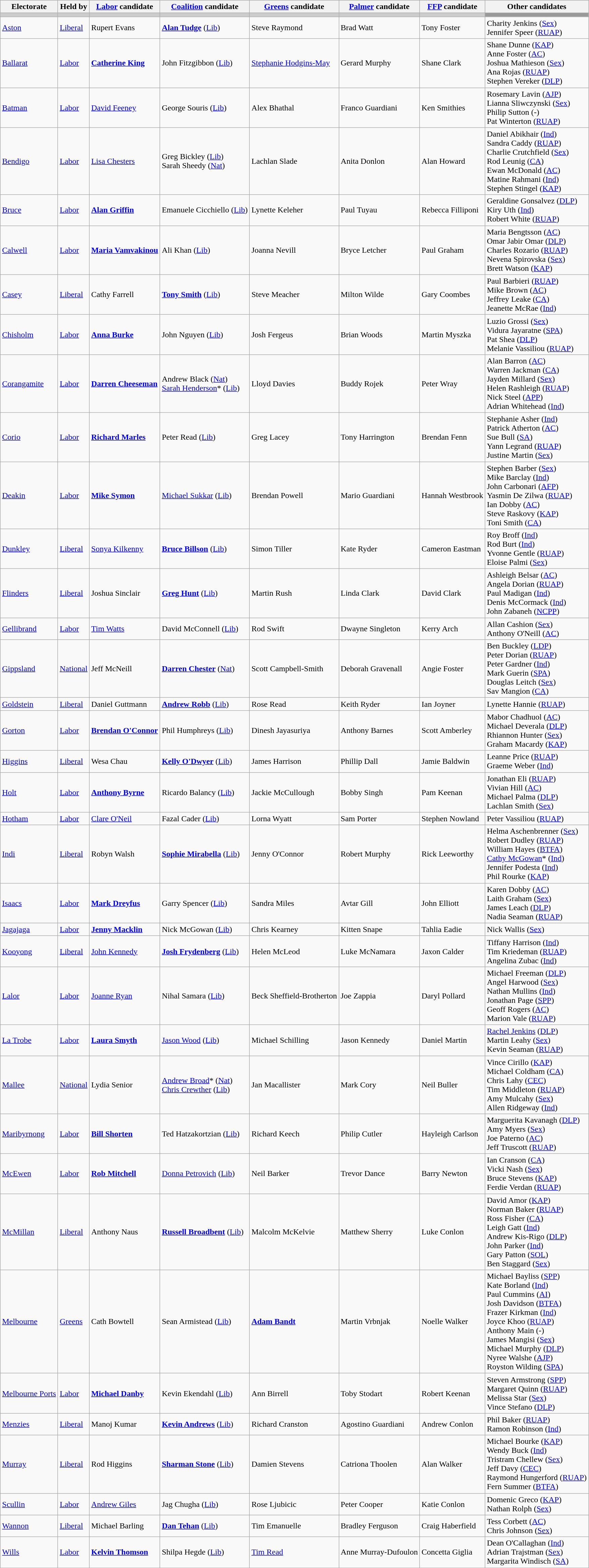<table class="wikitable">
<tr>
<th>Electorate</th>
<th>Held by</th>
<th><a href='#'>Labor</a> candidate</th>
<th><a href='#'>Coalition</a> candidate</th>
<th><a href='#'>Greens</a> candidate</th>
<th><a href='#'>Palmer</a> candidate</th>
<th><a href='#'>FFP</a> candidate</th>
<th>Other candidates</th>
</tr>
<tr style="background:#ccc;">
<td></td>
<td></td>
<td></td>
<td></td>
<td></td>
<td></td>
<td></td>
<td style="background:#999;"></td>
</tr>
<tr>
<td><a href='#'>Aston</a></td>
<td><a href='#'>Liberal</a></td>
<td>Rupert Evans</td>
<td><strong><a href='#'>Alan Tudge</a></strong> (<a href='#'>Lib</a>)</td>
<td>Steve Raymond</td>
<td>Brad Watt</td>
<td>Tony Foster</td>
<td>Charity Jenkins (<a href='#'>Sex</a>) <br> Jennifer Speer (<a href='#'>RUAP</a>)</td>
</tr>
<tr>
<td><a href='#'>Ballarat</a></td>
<td><a href='#'>Labor</a></td>
<td><strong><a href='#'>Catherine King</a></strong></td>
<td>John Fitzgibbon (<a href='#'>Lib</a>)</td>
<td><a href='#'>Stephanie Hodgins-May</a></td>
<td>Gerard Murphy</td>
<td>Shane Clark</td>
<td>Shane Dunne (<a href='#'>KAP</a>) <br> Anne Foster (<a href='#'>AC</a>) <br> Joshua Mathieson (<a href='#'>Sex</a>) <br> Ana Rojas (<a href='#'>RUAP</a>) <br> Stephen Vereker (<a href='#'>DLP</a>)</td>
</tr>
<tr>
<td><a href='#'>Batman</a></td>
<td><a href='#'>Labor</a></td>
<td><a href='#'>David Feeney</a></td>
<td>George Souris (<a href='#'>Lib</a>)</td>
<td>Alex Bhathal</td>
<td>Franco Guardiani</td>
<td>Ken Smithies</td>
<td>Rosemary Lavin (<a href='#'>AJP</a>) <br> Lianna Sliwczynski (<a href='#'>Sex</a>) <br> Philip Sutton (-) <br> Pat Winterton (<a href='#'>RUAP</a>)</td>
</tr>
<tr>
<td><a href='#'>Bendigo</a></td>
<td><a href='#'>Labor</a></td>
<td><a href='#'>Lisa Chesters</a></td>
<td>Greg Bickley (<a href='#'>Lib</a>) <br> Sarah Sheedy (<a href='#'>Nat</a>)</td>
<td>Lachlan Slade</td>
<td>Anita Donlon</td>
<td>Alan Howard</td>
<td>Daniel Abikhair (<a href='#'>Ind</a>) <br> Sandra Caddy (<a href='#'>RUAP</a>) <br> Charlie Crutchfield (<a href='#'>Sex</a>) <br> Rod Leunig (<a href='#'>CA</a>) <br> Ewan McDonald (<a href='#'>AC</a>) <br> Matine Rahmani (<a href='#'>Ind</a>) <br> Stephen Stingel (<a href='#'>KAP</a>)</td>
</tr>
<tr>
<td><a href='#'>Bruce</a></td>
<td><a href='#'>Labor</a></td>
<td><strong><a href='#'>Alan Griffin</a></strong></td>
<td>Emanuele Cicchiello (<a href='#'>Lib</a>)</td>
<td>Lynette Keleher</td>
<td>Paul Tuyau</td>
<td>Rebecca Filliponi</td>
<td>Geraldine Gonsalvez (<a href='#'>DLP</a>) <br> Kiry Uth (<a href='#'>Ind</a>) <br> Robert White (<a href='#'>RUAP</a>)</td>
</tr>
<tr>
<td><a href='#'>Calwell</a></td>
<td><a href='#'>Labor</a></td>
<td><strong><a href='#'>Maria Vamvakinou</a></strong></td>
<td>Ali Khan (<a href='#'>Lib</a>)</td>
<td>Joanna Nevill</td>
<td>Bryce Letcher</td>
<td>Paul Graham</td>
<td>Maria Bengtsson (<a href='#'>AC</a>) <br> Omar Jabir Omar (<a href='#'>DLP</a>) <br> Charles Rozario (<a href='#'>RUAP</a>) <br> Nevena Spirovska (<a href='#'>Sex</a>) <br> Brett Watson (<a href='#'>KAP</a>)</td>
</tr>
<tr>
<td><a href='#'>Casey</a></td>
<td><a href='#'>Liberal</a></td>
<td>Cathy Farrell</td>
<td><strong><a href='#'>Tony Smith</a></strong> (<a href='#'>Lib</a>)</td>
<td>Steve Meacher</td>
<td>Milton Wilde</td>
<td>Gary Coombes</td>
<td>Paul Barbieri (<a href='#'>RUAP</a>) <br> Mike Brown (<a href='#'>AC</a>) <br> Jeffrey Leake (<a href='#'>CA</a>) <br> Jeanette McRae (<a href='#'>Ind</a>)</td>
</tr>
<tr>
<td><a href='#'>Chisholm</a></td>
<td><a href='#'>Labor</a></td>
<td><strong><a href='#'>Anna Burke</a></strong></td>
<td>John Nguyen (<a href='#'>Lib</a>)</td>
<td>Josh Fergeus</td>
<td>Brian Woods</td>
<td>Martin Myszka</td>
<td>Luzio Grossi (<a href='#'>Sex</a>) <br> Vidura Jayaratne (<a href='#'>SPA</a>) <br> Pat Shea (<a href='#'>DLP</a>) <br> Melanie Vassiliou (<a href='#'>RUAP</a>)</td>
</tr>
<tr>
<td><a href='#'>Corangamite</a></td>
<td><a href='#'>Labor</a></td>
<td><strong><a href='#'>Darren Cheeseman</a></strong></td>
<td>Andrew Black (<a href='#'>Nat</a>) <br> <a href='#'>Sarah Henderson</a>* (<a href='#'>Lib</a>)</td>
<td>Lloyd Davies</td>
<td>Buddy Rojek</td>
<td>Peter Wray</td>
<td>Alan Barron (<a href='#'>AC</a>) <br> Warren Jackman (<a href='#'>CA</a>) <br> Jayden Millard (<a href='#'>Sex</a>) <br> Helen Rashleigh (<a href='#'>RUAP</a>) <br> Nick Steel (<a href='#'>APP</a>) <br> Adrian Whitehead (<a href='#'>Ind</a>)</td>
</tr>
<tr>
<td><a href='#'>Corio</a></td>
<td><a href='#'>Labor</a></td>
<td><strong><a href='#'>Richard Marles</a></strong></td>
<td>Peter Read (<a href='#'>Lib</a>)</td>
<td>Greg Lacey</td>
<td>Tony Harrington</td>
<td>Brendan Fenn</td>
<td>Stephanie Asher (<a href='#'>Ind</a>) <br> Patrick Atherton (<a href='#'>AC</a>) <br> Sue Bull (<a href='#'>SA</a>) <br> Yann Legrand (<a href='#'>RUAP</a>) <br> Justine Martin (<a href='#'>Sex</a>)</td>
</tr>
<tr>
<td><a href='#'>Deakin</a></td>
<td><a href='#'>Labor</a></td>
<td><strong><a href='#'>Mike Symon</a></strong></td>
<td><a href='#'>Michael Sukkar</a> (<a href='#'>Lib</a>)</td>
<td>Brendan Powell</td>
<td>Mario Guardiani</td>
<td>Hannah Westbrook</td>
<td>Stephen Barber (<a href='#'>Sex</a>) <br> Mike Barclay (<a href='#'>Ind</a>) <br> John Carbonari (<a href='#'>AFP</a>) <br> Yasmin De Zilwa (<a href='#'>RUAP</a>) <br> Ian Dobby (<a href='#'>AC</a>) <br> Steve Raskovy (<a href='#'>KAP</a>) <br> Toni Smith (<a href='#'>CA</a>)</td>
</tr>
<tr>
<td><a href='#'>Dunkley</a></td>
<td><a href='#'>Liberal</a></td>
<td><a href='#'>Sonya Kilkenny</a></td>
<td><strong><a href='#'>Bruce Billson</a></strong> (<a href='#'>Lib</a>)</td>
<td>Simon Tiller</td>
<td>Kate Ryder</td>
<td>Cameron Eastman</td>
<td>Roy Broff (<a href='#'>Ind</a>) <br> Rod Burt (<a href='#'>Ind</a>) <br> Yvonne Gentle (<a href='#'>RUAP</a>) <br> Eloise Palmi (<a href='#'>Sex</a>)</td>
</tr>
<tr>
<td><a href='#'>Flinders</a></td>
<td><a href='#'>Liberal</a></td>
<td>Joshua Sinclair</td>
<td><strong><a href='#'>Greg Hunt</a></strong> (<a href='#'>Lib</a>)</td>
<td>Martin Rush</td>
<td>Linda Clark</td>
<td>David Clark</td>
<td>Ashleigh Belsar (<a href='#'>AC</a>) <br> Angela Dorian (<a href='#'>RUAP</a>) <br> Paul Madigan (<a href='#'>Ind</a>) <br> Denis McCormack (<a href='#'>Ind</a>) <br> John Zabaneh (<a href='#'>NCPP</a>)</td>
</tr>
<tr>
<td><a href='#'>Gellibrand</a></td>
<td><a href='#'>Labor</a></td>
<td><a href='#'>Tim Watts</a></td>
<td>David McConnell (<a href='#'>Lib</a>)</td>
<td>Rod Swift</td>
<td>Dwayne Singleton</td>
<td>Kerry Arch</td>
<td>Allan Cashion (<a href='#'>Sex</a>) <br> Anthony O'Neill (<a href='#'>AC</a>)</td>
</tr>
<tr>
<td><a href='#'>Gippsland</a></td>
<td><a href='#'>National</a></td>
<td>Jeff McNeill</td>
<td><strong><a href='#'>Darren Chester</a></strong> (<a href='#'>Nat</a>)</td>
<td>Scott Campbell-Smith</td>
<td>Deborah Gravenall</td>
<td>Angie Foster</td>
<td>Ben Buckley (<a href='#'>LDP</a>) <br> Peter Dorian (<a href='#'>RUAP</a>) <br> Peter Gardner (<a href='#'>Ind</a>) <br> Mark Guerin (<a href='#'>SPA</a>) <br> Douglas Leitch (<a href='#'>Sex</a>) <br> Sav Mangion (<a href='#'>CA</a>)</td>
</tr>
<tr>
<td><a href='#'>Goldstein</a></td>
<td><a href='#'>Liberal</a></td>
<td>Daniel Guttmann</td>
<td><strong><a href='#'>Andrew Robb</a></strong> (<a href='#'>Lib</a>)</td>
<td>Rose Read</td>
<td>Keith Ryder</td>
<td>Ian Joyner</td>
<td>Lynette Hannie (<a href='#'>RUAP</a>)</td>
</tr>
<tr>
<td><a href='#'>Gorton</a></td>
<td><a href='#'>Labor</a></td>
<td><strong><a href='#'>Brendan O'Connor</a></strong></td>
<td>Phil Humphreys (<a href='#'>Lib</a>)</td>
<td>Dinesh Jayasuriya</td>
<td>Anthony Barnes</td>
<td>Scott Amberley</td>
<td>Mabor Chadhuol (<a href='#'>AC</a>) <br> Michael Deverala (<a href='#'>DLP</a>) <br> Rhiannon Hunter (<a href='#'>Sex</a>) <br> Graham Macardy (<a href='#'>KAP</a>)</td>
</tr>
<tr>
<td><a href='#'>Higgins</a></td>
<td><a href='#'>Liberal</a></td>
<td>Wesa Chau</td>
<td><strong><a href='#'>Kelly O'Dwyer</a></strong> (<a href='#'>Lib</a>)</td>
<td>James Harrison</td>
<td>Phillip Dall</td>
<td>Jamie Baldwin</td>
<td>Leanne Price (<a href='#'>RUAP</a>) <br> Graeme Weber (<a href='#'>Ind</a>)</td>
</tr>
<tr>
<td><a href='#'>Holt</a></td>
<td><a href='#'>Labor</a></td>
<td><strong><a href='#'>Anthony Byrne</a></strong></td>
<td>Ricardo Balancy (<a href='#'>Lib</a>)</td>
<td>Jackie McCullough</td>
<td>Bobby Singh</td>
<td>Pam Keenan</td>
<td>Jonathan Eli (<a href='#'>RUAP</a>) <br> Vivian Hill (<a href='#'>AC</a>) <br> Michael Palma (<a href='#'>DLP</a>) <br> Lachlan Smith (<a href='#'>Sex</a>)</td>
</tr>
<tr>
<td><a href='#'>Hotham</a></td>
<td><a href='#'>Labor</a></td>
<td><a href='#'>Clare O'Neil</a></td>
<td>Fazal Cader (<a href='#'>Lib</a>)</td>
<td>Lorna Wyatt</td>
<td>Sam Porter</td>
<td>Stephen Nowland</td>
<td>Peter Vassiliou (<a href='#'>RUAP</a>)</td>
</tr>
<tr>
<td><a href='#'>Indi</a></td>
<td><a href='#'>Liberal</a></td>
<td>Robyn Walsh</td>
<td><strong><a href='#'>Sophie Mirabella</a></strong> (<a href='#'>Lib</a>)</td>
<td>Jenny O'Connor</td>
<td>Robert Murphy</td>
<td>Rick Leeworthy</td>
<td>Helma Aschenbrenner (<a href='#'>Sex</a>) <br> Robert Dudley (<a href='#'>RUAP</a>) <br> William Hayes (<a href='#'>BTFA</a>) <br> <a href='#'>Cathy McGowan</a>* (<a href='#'>Ind</a>) <br> Jennifer Podesta (<a href='#'>Ind</a>) <br> Phil Rourke (<a href='#'>KAP</a>)</td>
</tr>
<tr>
<td><a href='#'>Isaacs</a></td>
<td><a href='#'>Labor</a></td>
<td><strong><a href='#'>Mark Dreyfus</a></strong></td>
<td>Garry Spencer (<a href='#'>Lib</a>)</td>
<td>Sandra Miles</td>
<td>Avtar Gill</td>
<td>John Elliott</td>
<td>Karen Dobby (<a href='#'>AC</a>) <br> Laith Graham (<a href='#'>Sex</a>) <br> James Leach (<a href='#'>DLP</a>) <br> Nadia Seaman (<a href='#'>RUAP</a>)</td>
</tr>
<tr>
<td><a href='#'>Jagajaga</a></td>
<td><a href='#'>Labor</a></td>
<td><strong><a href='#'>Jenny Macklin</a></strong></td>
<td>Nick McGowan (<a href='#'>Lib</a>)</td>
<td>Chris Kearney</td>
<td>Kitten Snape</td>
<td>Tahlia Eadie</td>
<td>Nick Wallis (<a href='#'>Sex</a>)</td>
</tr>
<tr>
<td><a href='#'>Kooyong</a></td>
<td><a href='#'>Liberal</a></td>
<td><a href='#'>John Kennedy</a></td>
<td><strong><a href='#'>Josh Frydenberg</a></strong> (<a href='#'>Lib</a>)</td>
<td>Helen McLeod</td>
<td>Luke McNamara</td>
<td>Jaxon Calder</td>
<td>Tiffany Harrison (<a href='#'>Ind</a>) <br> Tim Kriedeman (<a href='#'>RUAP</a>) <br> Angelina Zubac (<a href='#'>Ind</a>)</td>
</tr>
<tr>
<td><a href='#'>Lalor</a></td>
<td><a href='#'>Labor</a></td>
<td><a href='#'>Joanne Ryan</a></td>
<td>Nihal Samara (<a href='#'>Lib</a>)</td>
<td>Beck Sheffield-Brotherton</td>
<td>Joe Zappia</td>
<td>Daryl Pollard</td>
<td>Michael Freeman (<a href='#'>DLP</a>) <br> Angel Harwood (<a href='#'>Sex</a>) <br> Nathan Mullins (<a href='#'>Ind</a>) <br> Jonathan Page (<a href='#'>SPP</a>) <br> Geoff Rogers (<a href='#'>AC</a>) <br> Marion Vale (<a href='#'>RUAP</a>)</td>
</tr>
<tr>
<td><a href='#'>La Trobe</a></td>
<td><a href='#'>Labor</a></td>
<td><strong><a href='#'>Laura Smyth</a></strong></td>
<td><a href='#'>Jason Wood</a> (<a href='#'>Lib</a>)</td>
<td>Michael Schilling</td>
<td>Jason Kennedy</td>
<td>Daniel Martin</td>
<td><a href='#'>Rachel Jenkins</a> (<a href='#'>DLP</a>) <br> Martin Leahy (<a href='#'>Sex</a>) <br> Kevin Seaman (<a href='#'>RUAP</a>)</td>
</tr>
<tr>
<td><a href='#'>Mallee</a></td>
<td><a href='#'>National</a></td>
<td>Lydia Senior</td>
<td><a href='#'>Andrew Broad</a>* (<a href='#'>Nat</a>) <br> <a href='#'>Chris Crewther</a> (<a href='#'>Lib</a>)</td>
<td>Jan Macallister</td>
<td>Mark Cory</td>
<td>Neil Buller</td>
<td>Vince Cirillo (<a href='#'>KAP</a>) <br> Michael Coldham (<a href='#'>CA</a>) <br> Chris Lahy (<a href='#'>CEC</a>) <br> Tim Middleton (<a href='#'>RUAP</a>) <br> Amy Mulcahy (<a href='#'>Sex</a>) <br> Allen Ridgeway (<a href='#'>Ind</a>)</td>
</tr>
<tr>
<td><a href='#'>Maribyrnong</a></td>
<td><a href='#'>Labor</a></td>
<td><strong><a href='#'>Bill Shorten</a></strong></td>
<td>Ted Hatzakortzian (<a href='#'>Lib</a>)</td>
<td>Richard Keech</td>
<td>Philip Cutler</td>
<td>Hayleigh Carlson</td>
<td>Marguerita Kavanagh (<a href='#'>DLP</a>) <br> Amy Myers (<a href='#'>Sex</a>) <br> Joe Paterno (<a href='#'>AC</a>) <br> Jeff Truscott (<a href='#'>RUAP</a>)</td>
</tr>
<tr>
<td><a href='#'>McEwen</a></td>
<td><a href='#'>Labor</a></td>
<td><strong><a href='#'>Rob Mitchell</a></strong></td>
<td><a href='#'>Donna Petrovich</a> (<a href='#'>Lib</a>)</td>
<td>Neil Barker</td>
<td>Trevor Dance</td>
<td>Barry Newton</td>
<td>Ian Cranson (<a href='#'>CA</a>) <br> Vicki Nash (<a href='#'>Sex</a>) <br> Bruce Stevens (<a href='#'>KAP</a>) <br> Ferdie Verdan (<a href='#'>RUAP</a>)</td>
</tr>
<tr>
<td><a href='#'>McMillan</a></td>
<td><a href='#'>Liberal</a></td>
<td>Anthony Naus</td>
<td><strong><a href='#'>Russell Broadbent</a></strong> (<a href='#'>Lib</a>)</td>
<td>Malcolm McKelvie</td>
<td>Matthew Sherry</td>
<td>Luke Conlon</td>
<td>David Amor (<a href='#'>KAP</a>) <br> Norman Baker (<a href='#'>RUAP</a>) <br> Ross Fisher (<a href='#'>CA</a>) <br> Leigh Gatt (<a href='#'>Ind</a>) <br> Andrew Kis-Rigo (<a href='#'>DLP</a>) <br> John Parker (<a href='#'>Ind</a>) <br> Gary Patton (<a href='#'>SOL</a>) <br> Ben Staggard (<a href='#'>Sex</a>)</td>
</tr>
<tr>
<td><a href='#'>Melbourne</a></td>
<td><a href='#'>Greens</a></td>
<td>Cath Bowtell</td>
<td>Sean Armistead (<a href='#'>Lib</a>)</td>
<td><strong><a href='#'>Adam Bandt</a></strong></td>
<td>Martin Vrbnjak</td>
<td>Noelle Walker</td>
<td>Michael Bayliss (<a href='#'>SPP</a>) <br> Kate Borland (<a href='#'>Ind</a>) <br> Paul Cummins (<a href='#'>AI</a>) <br> Josh Davidson (<a href='#'>BTFA</a>) <br> Frazer Kirkman (<a href='#'>Ind</a>) <br> Joyce Khoo (<a href='#'>RUAP</a>) <br> Anthony Main (-) <br> James Mangisi (<a href='#'>Sex</a>) <br> Michael Murphy (<a href='#'>DLP</a>) <br> Nyree Walshe (<a href='#'>AJP</a>) <br> Royston Wilding (<a href='#'>SPA</a>)</td>
</tr>
<tr>
<td><a href='#'>Melbourne Ports</a></td>
<td><a href='#'>Labor</a></td>
<td><strong><a href='#'>Michael Danby</a></strong></td>
<td>Kevin Ekendahl (<a href='#'>Lib</a>)</td>
<td>Ann Birrell</td>
<td>Toby Stodart</td>
<td>Robert Keenan</td>
<td>Steven Armstrong (<a href='#'>SPP</a>) <br> Margaret Quinn (<a href='#'>RUAP</a>) <br> Melissa Star (<a href='#'>Sex</a>) <br> Vince Stefano (<a href='#'>DLP</a>)</td>
</tr>
<tr>
<td><a href='#'>Menzies</a></td>
<td><a href='#'>Liberal</a></td>
<td>Manoj Kumar</td>
<td><strong><a href='#'>Kevin Andrews</a></strong> (<a href='#'>Lib</a>)</td>
<td>Richard Cranston</td>
<td>Agostino Guardiani</td>
<td>Andrew Conlon</td>
<td>Phil Baker (<a href='#'>RUAP</a>) <br> Ramon Robinson (<a href='#'>Ind</a>)</td>
</tr>
<tr>
<td><a href='#'>Murray</a></td>
<td><a href='#'>Liberal</a></td>
<td>Rod Higgins</td>
<td><strong><a href='#'>Sharman Stone</a></strong> (<a href='#'>Lib</a>)</td>
<td>Damien Stevens</td>
<td>Catriona Thoolen</td>
<td>Alan Walker</td>
<td>Michael Bourke (<a href='#'>KAP</a>) <br> Wendy Buck (<a href='#'>Ind</a>) <br> Tristram Chellew (<a href='#'>Sex</a>) <br> Jeff Davy (<a href='#'>CEC</a>) <br> Raymond Hungerford (<a href='#'>RUAP</a>) <br> Fern Summer (<a href='#'>BTFA</a>)</td>
</tr>
<tr>
<td><a href='#'>Scullin</a></td>
<td><a href='#'>Labor</a></td>
<td><a href='#'>Andrew Giles</a></td>
<td>Jag Chugha (<a href='#'>Lib</a>)</td>
<td>Rose Ljubicic</td>
<td>Peter Cooper</td>
<td>Katie Conlon</td>
<td>Domenic Greco (<a href='#'>KAP</a>) <br> Nathan Rolph (<a href='#'>Sex</a>)</td>
</tr>
<tr>
<td><a href='#'>Wannon</a></td>
<td><a href='#'>Liberal</a></td>
<td>Michael Barling</td>
<td><strong><a href='#'>Dan Tehan</a></strong> (<a href='#'>Lib</a>)</td>
<td>Tim Emanuelle</td>
<td>Bradley Ferguson</td>
<td>Craig Haberfield</td>
<td>Tess Corbett (<a href='#'>AC</a>) <br> Chris Johnson (<a href='#'>Sex</a>)</td>
</tr>
<tr>
<td><a href='#'>Wills</a></td>
<td><a href='#'>Labor</a></td>
<td><strong><a href='#'>Kelvin Thomson</a></strong></td>
<td>Shilpa Hegde (<a href='#'>Lib</a>)</td>
<td><a href='#'>Tim Read</a></td>
<td>Anne Murray-Dufoulon</td>
<td>Concetta Giglia</td>
<td>Dean O'Callaghan (<a href='#'>Ind</a>) <br> Adrian Trajstman (<a href='#'>Sex</a>) <br> Margarita Windisch (<a href='#'>SA</a>)</td>
</tr>
</table>
